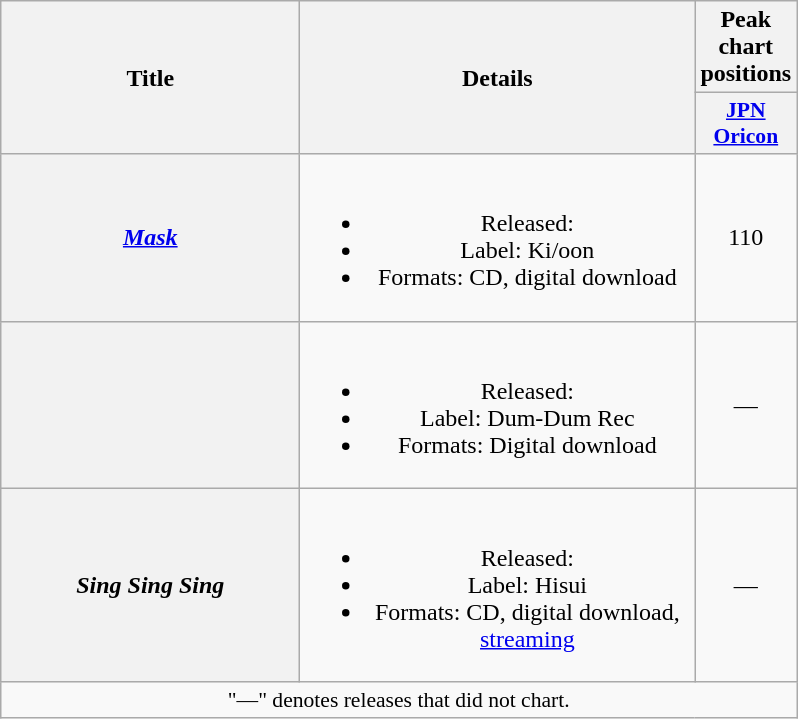<table class="wikitable plainrowheaders" style="text-align:center;">
<tr>
<th scope="col" rowspan="2" style="width:12em;">Title</th>
<th scope="col" rowspan="2" style="width:16em;">Details</th>
<th scope="col" colspan="1">Peak chart positions</th>
</tr>
<tr>
<th scope="col" style="width:3em;font-size:90%;"><a href='#'>JPN<br>Oricon</a><br></th>
</tr>
<tr>
<th scope="row"><em><a href='#'>Mask</a></em></th>
<td><br><ul><li>Released: </li><li>Label: Ki/oon</li><li>Formats: CD, digital download</li></ul></td>
<td>110</td>
</tr>
<tr>
<th scope="row"></th>
<td><br><ul><li>Released: </li><li>Label: Dum-Dum Rec</li><li>Formats: Digital download</li></ul></td>
<td>—</td>
</tr>
<tr>
<th scope="row"><em>Sing Sing Sing</em></th>
<td><br><ul><li>Released: </li><li>Label: Hisui</li><li>Formats: CD, digital download,  <a href='#'>streaming</a></li></ul></td>
<td>—</td>
</tr>
<tr>
<td colspan="16" style="font-size:90%">"—" denotes releases that did not chart.</td>
</tr>
</table>
